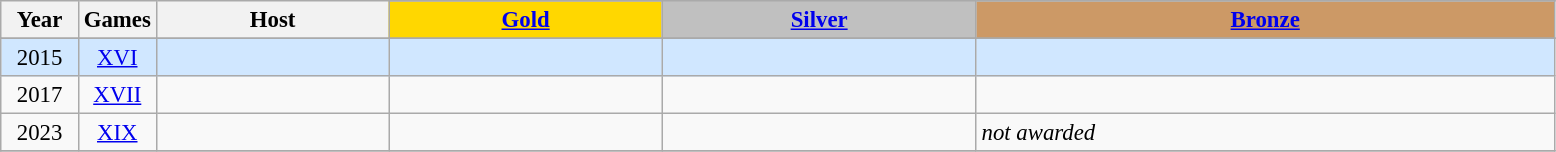<table class="wikitable" style="text-align: center; font-size:95%;">
<tr>
<th rowspan="2" style="width:5%;">Year</th>
<th rowspan="2" style="width:5%;">Games</th>
<th rowspan="2" style="width:15%;">Host</th>
</tr>
<tr>
<th style="background-color: gold"><a href='#'>Gold</a></th>
<th style="background-color: silver"><a href='#'>Silver</a></th>
<th style="background-color: #CC9966"><a href='#'>Bronze</a></th>
</tr>
<tr>
</tr>
<tr>
</tr>
<tr style="text-align:center; background:#d0e7ff;">
<td>2015</td>
<td align=center><a href='#'>XVI</a></td>
<td align="left"></td>
<td align="left"></td>
<td align="left"></td>
<td align="left"></td>
</tr>
<tr>
<td>2017</td>
<td align=center><a href='#'>XVII</a></td>
<td align="left"></td>
<td align="left"></td>
<td align="left"></td>
<td align="left"></td>
</tr>
<tr>
<td>2023</td>
<td align=center><a href='#'>XIX</a></td>
<td align="left"></td>
<td align="left"></td>
<td align="left"></td>
<td align="left"><em>not awarded</em></td>
</tr>
<tr>
</tr>
</table>
